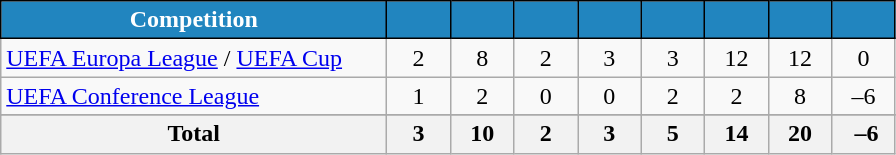<table class="wikitable" style="text-align: center;">
<tr>
<th width="250" style="background:#2185bf;color:#FFFFFF;border:1px solid #000000">Competition</th>
<th width="35" style="background:#2185bf;color:#FFFFFF;border:1px solid #000000"></th>
<th width="35" style="background:#2185bf;color:#FFFFFF;border:1px solid #000000"></th>
<th width="35" style="background:#2185bf;color:#FFFFFF;border:1px solid #000000"></th>
<th width="35" style="background:#2185bf;color:#FFFFFF;border:1px solid #000000"></th>
<th width="35" style="background:#2185bf;color:#FFFFFF;border:1px solid #000000"></th>
<th width="35" style="background:#2185bf;color:#FFFFFF;border:1px solid #000000"></th>
<th width="35" style="background:#2185bf;color:#FFFFFF;border:1px solid #000000"></th>
<th width="35" style="background:#2185bf;color:#FFFFFF;border:1px solid #000000"></th>
</tr>
<tr>
<td align=left><a href='#'>UEFA Europa League</a> / <a href='#'>UEFA Cup</a></td>
<td>2</td>
<td>8</td>
<td>2</td>
<td>3</td>
<td>3</td>
<td>12</td>
<td>12</td>
<td>0</td>
</tr>
<tr>
<td align=left><a href='#'>UEFA Conference League</a></td>
<td>1</td>
<td>2</td>
<td>0</td>
<td>0</td>
<td>2</td>
<td>2</td>
<td>8</td>
<td>–6</td>
</tr>
<tr>
</tr>
<tr class="sortbottom">
<th>Total</th>
<th>3</th>
<th>10</th>
<th>2</th>
<th>3</th>
<th>5</th>
<th>14</th>
<th>20</th>
<th> –6</th>
</tr>
</table>
